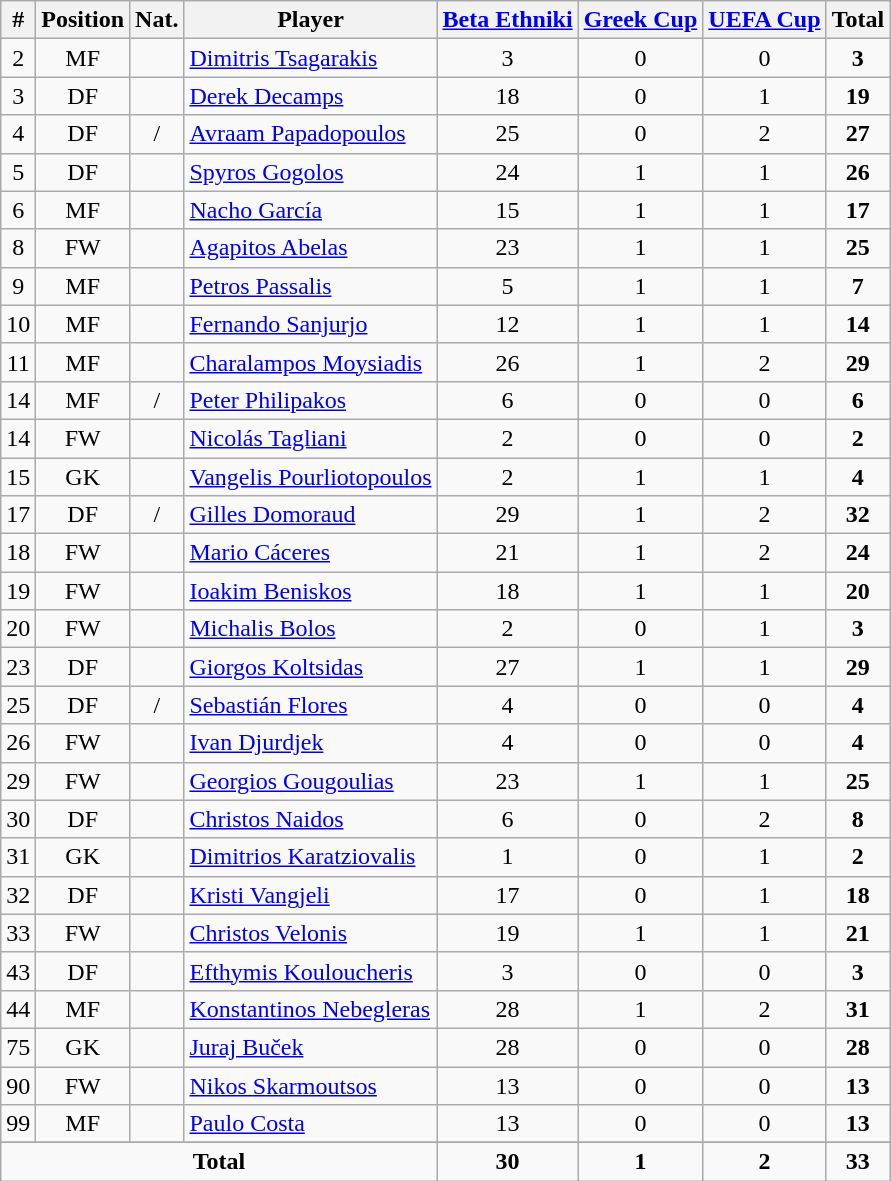<table class="wikitable sortable" style="text-align:center">
<tr>
<th>#</th>
<th>Position</th>
<th>Nat.</th>
<th>Player</th>
<th><a href='#'>Beta Ethniki</a></th>
<th><a href='#'>Greek Cup</a></th>
<th><a href='#'>UEFA Cup</a></th>
<th>Total</th>
</tr>
<tr>
<td>2</td>
<td>MF</td>
<td></td>
<td align=left><a href='#'>Dimitris Tsagarakis</a></td>
<td>3</td>
<td>0</td>
<td>0</td>
<td><strong>3</strong></td>
</tr>
<tr>
<td>3</td>
<td>DF</td>
<td></td>
<td align=left><a href='#'>Derek Decamps</a></td>
<td>18</td>
<td>0</td>
<td>1</td>
<td><strong>19</strong></td>
</tr>
<tr>
<td>4</td>
<td>DF</td>
<td> / </td>
<td align=left><a href='#'>Avraam Papadopoulos</a></td>
<td>25</td>
<td>0</td>
<td>2</td>
<td><strong>27</strong></td>
</tr>
<tr>
<td>5</td>
<td>DF</td>
<td></td>
<td align=left><a href='#'>Spyros Gogolos</a></td>
<td>24</td>
<td>1</td>
<td>1</td>
<td><strong>26</strong></td>
</tr>
<tr>
<td>6</td>
<td>MF</td>
<td></td>
<td align=left><a href='#'>Nacho García</a></td>
<td>15</td>
<td>1</td>
<td>1</td>
<td><strong>17</strong></td>
</tr>
<tr>
<td>8</td>
<td>FW</td>
<td></td>
<td align=left><a href='#'>Agapitos Abelas</a></td>
<td>23</td>
<td>1</td>
<td>1</td>
<td><strong>25</strong></td>
</tr>
<tr>
<td>9</td>
<td>MF</td>
<td></td>
<td align=left><a href='#'>Petros Passalis</a></td>
<td>5</td>
<td>1</td>
<td>1</td>
<td><strong>7</strong></td>
</tr>
<tr>
<td>10</td>
<td>MF</td>
<td></td>
<td align=left><a href='#'>Fernando Sanjurjo</a></td>
<td>12</td>
<td>1</td>
<td>1</td>
<td><strong>14</strong></td>
</tr>
<tr>
<td>11</td>
<td>MF</td>
<td></td>
<td align=left><a href='#'>Charalampos Moysiadis</a></td>
<td>26</td>
<td>1</td>
<td>2</td>
<td><strong>29</strong></td>
</tr>
<tr>
<td>14</td>
<td>MF</td>
<td> / </td>
<td align=left><a href='#'>Peter Philipakos</a></td>
<td>6</td>
<td>0</td>
<td>0</td>
<td><strong>6</strong></td>
</tr>
<tr>
<td>14</td>
<td>FW</td>
<td></td>
<td align=left><a href='#'>Nicolás Tagliani</a></td>
<td>2</td>
<td>0</td>
<td>0</td>
<td><strong>2</strong></td>
</tr>
<tr>
<td>15</td>
<td>GK</td>
<td></td>
<td align=left><a href='#'>Vangelis Pourliotopoulos</a></td>
<td>2</td>
<td>1</td>
<td>1</td>
<td><strong>4</strong></td>
</tr>
<tr>
<td>17</td>
<td>DF</td>
<td> / </td>
<td align=left><a href='#'>Gilles Domoraud</a></td>
<td>29</td>
<td>1</td>
<td>2</td>
<td><strong>32</strong></td>
</tr>
<tr>
<td>18</td>
<td>FW</td>
<td></td>
<td align=left><a href='#'>Mario Cáceres</a></td>
<td>21</td>
<td>1</td>
<td>2</td>
<td><strong>24</strong></td>
</tr>
<tr>
<td>19</td>
<td>FW</td>
<td></td>
<td align=left><a href='#'>Ioakim Beniskos</a></td>
<td>18</td>
<td>1</td>
<td>1</td>
<td><strong>20</strong></td>
</tr>
<tr>
<td>20</td>
<td>FW</td>
<td></td>
<td align=left><a href='#'>Michalis Bolos</a></td>
<td>2</td>
<td>0</td>
<td>1</td>
<td><strong>3</strong></td>
</tr>
<tr>
<td>23</td>
<td>DF</td>
<td></td>
<td align=left><a href='#'>Giorgos Koltsidas</a></td>
<td>27</td>
<td>1</td>
<td>1</td>
<td><strong>29</strong></td>
</tr>
<tr>
<td>25</td>
<td>DF</td>
<td> / </td>
<td align=left><a href='#'>Sebastián Flores</a></td>
<td>4</td>
<td>0</td>
<td>0</td>
<td><strong>4</strong></td>
</tr>
<tr>
<td>26</td>
<td>FW</td>
<td></td>
<td align=left><a href='#'>Ivan Djurdjek</a></td>
<td>4</td>
<td>0</td>
<td>0</td>
<td><strong>4</strong></td>
</tr>
<tr>
<td>29</td>
<td>FW</td>
<td></td>
<td align=left><a href='#'>Georgios Gougoulias</a></td>
<td>23</td>
<td>1</td>
<td>1</td>
<td><strong>25</strong></td>
</tr>
<tr>
<td>30</td>
<td>DF</td>
<td></td>
<td align=left><a href='#'>Christos Naidos</a></td>
<td>6</td>
<td>0</td>
<td>2</td>
<td><strong>8</strong></td>
</tr>
<tr>
<td>31</td>
<td>GK</td>
<td></td>
<td align=left><a href='#'>Dimitrios Karatziovalis</a></td>
<td>1</td>
<td>0</td>
<td>1</td>
<td><strong>2</strong></td>
</tr>
<tr>
<td>32</td>
<td>DF</td>
<td></td>
<td align=left><a href='#'>Kristi Vangjeli</a></td>
<td>17</td>
<td>0</td>
<td>1</td>
<td><strong>18</strong></td>
</tr>
<tr>
<td>33</td>
<td>FW</td>
<td></td>
<td align=left><a href='#'>Christos Velonis</a></td>
<td>19</td>
<td>1</td>
<td>1</td>
<td><strong>21</strong></td>
</tr>
<tr>
<td>43</td>
<td>DF</td>
<td></td>
<td align=left><a href='#'>Efthymis Kouloucheris</a></td>
<td>3</td>
<td>0</td>
<td>0</td>
<td><strong>3</strong></td>
</tr>
<tr>
<td>44</td>
<td>MF</td>
<td></td>
<td align=left><a href='#'>Konstantinos Nebegleras</a></td>
<td>28</td>
<td>1</td>
<td>2</td>
<td><strong>31</strong></td>
</tr>
<tr>
<td>75</td>
<td>GK</td>
<td></td>
<td align=left><a href='#'>Juraj Buček</a></td>
<td>28</td>
<td>0</td>
<td>0</td>
<td><strong>28</strong></td>
</tr>
<tr>
<td>90</td>
<td>FW</td>
<td></td>
<td align=left><a href='#'>Nikos Skarmoutsos</a></td>
<td>13</td>
<td>0</td>
<td>0</td>
<td><strong>13</strong></td>
</tr>
<tr>
<td>99</td>
<td>MF</td>
<td></td>
<td align=left><a href='#'>Paulo Costa</a></td>
<td>13</td>
<td>0</td>
<td>0</td>
<td><strong>13</strong></td>
</tr>
<tr>
</tr>
<tr class="sortbottom">
<td colspan=4><strong>Total</strong></td>
<td><strong>30</strong></td>
<td><strong>1</strong></td>
<td><strong>2</strong></td>
<td><strong>33</strong></td>
</tr>
</table>
